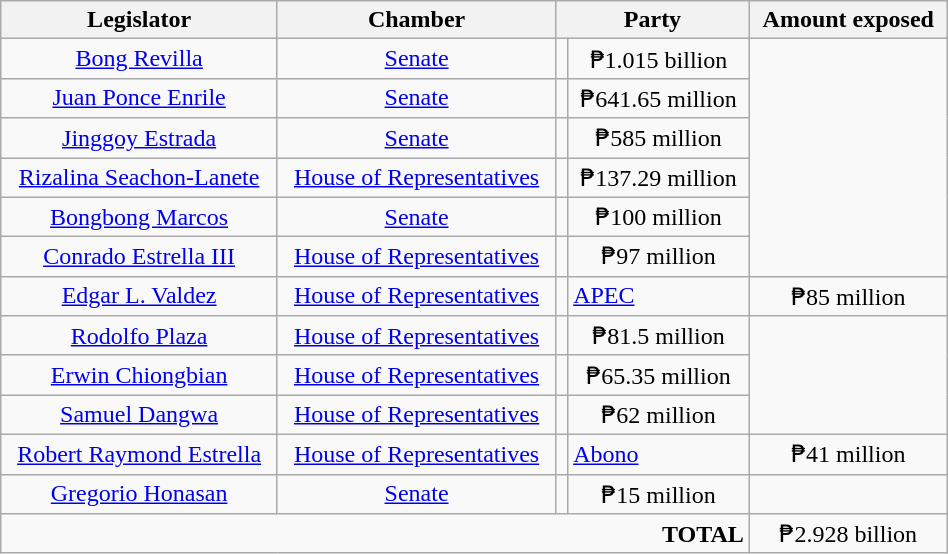<table width=50% class=wikitable style="text-align:center;margin:1em auto;">
<tr>
<th>Legislator</th>
<th>Chamber</th>
<th colspan=2>Party</th>
<th>Amount exposed</th>
</tr>
<tr>
<td><a href='#'>Bong Revilla</a></td>
<td><a href='#'>Senate</a></td>
<td></td>
<td>₱1.015 billion</td>
</tr>
<tr>
<td><a href='#'>Juan Ponce Enrile</a></td>
<td><a href='#'>Senate</a></td>
<td></td>
<td>₱641.65 million</td>
</tr>
<tr>
<td><a href='#'>Jinggoy Estrada</a></td>
<td><a href='#'>Senate</a></td>
<td></td>
<td>₱585 million</td>
</tr>
<tr>
<td><a href='#'>Rizalina Seachon-Lanete</a></td>
<td><a href='#'>House of Representatives</a></td>
<td></td>
<td>₱137.29 million</td>
</tr>
<tr>
<td><a href='#'>Bongbong Marcos</a></td>
<td><a href='#'>Senate</a></td>
<td></td>
<td>₱100 million</td>
</tr>
<tr>
<td><a href='#'>Conrado Estrella III</a></td>
<td><a href='#'>House of Representatives</a></td>
<td></td>
<td>₱97 million</td>
</tr>
<tr>
<td><a href='#'>Edgar L. Valdez</a></td>
<td><a href='#'>House of Representatives</a></td>
<td></td>
<td align=left><a href='#'>APEC</a></td>
<td>₱85 million</td>
</tr>
<tr>
<td><a href='#'>Rodolfo Plaza</a></td>
<td><a href='#'>House of Representatives</a></td>
<td></td>
<td>₱81.5 million</td>
</tr>
<tr>
<td><a href='#'>Erwin Chiongbian</a></td>
<td><a href='#'>House of Representatives</a></td>
<td></td>
<td>₱65.35 million</td>
</tr>
<tr>
<td><a href='#'>Samuel Dangwa</a></td>
<td><a href='#'>House of Representatives</a></td>
<td></td>
<td>₱62 million</td>
</tr>
<tr>
<td><a href='#'>Robert Raymond Estrella</a></td>
<td><a href='#'>House of Representatives</a></td>
<td></td>
<td align=left><a href='#'>Abono</a></td>
<td>₱41 million</td>
</tr>
<tr>
<td><a href='#'>Gregorio Honasan</a></td>
<td><a href='#'>Senate</a></td>
<td></td>
<td>₱15 million</td>
</tr>
<tr>
<td colspan=4 align=right><strong>TOTAL</strong></td>
<td>₱2.928 billion</td>
</tr>
</table>
